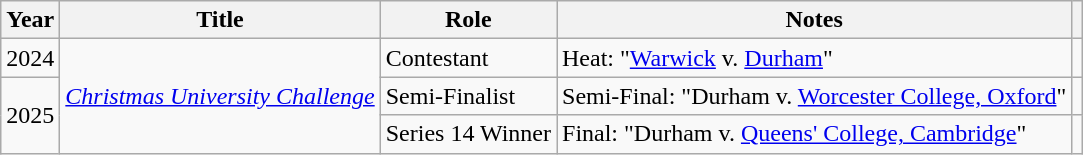<table class="wikitable sortable plainrowheaders">
<tr>
<th scope="col">Year</th>
<th scope="col">Title</th>
<th scope="col">Role</th>
<th scope="col" class="unsortable">Notes</th>
<th scope="col" class="unsortable"></th>
</tr>
<tr>
<td>2024</td>
<td rowspan="3"><em><a href='#'>Christmas University Challenge</a></em></td>
<td>Contestant</td>
<td>Heat: "<a href='#'>Warwick</a> v. <a href='#'>Durham</a>"</td>
<td></td>
</tr>
<tr>
<td rowspan="2">2025</td>
<td>Semi-Finalist</td>
<td>Semi-Final: "Durham v. <a href='#'>Worcester College, Oxford</a>"</td>
<td></td>
</tr>
<tr>
<td>Series 14 Winner</td>
<td>Final: "Durham v. <a href='#'>Queens' College, Cambridge</a>"</td>
<td></td>
</tr>
</table>
